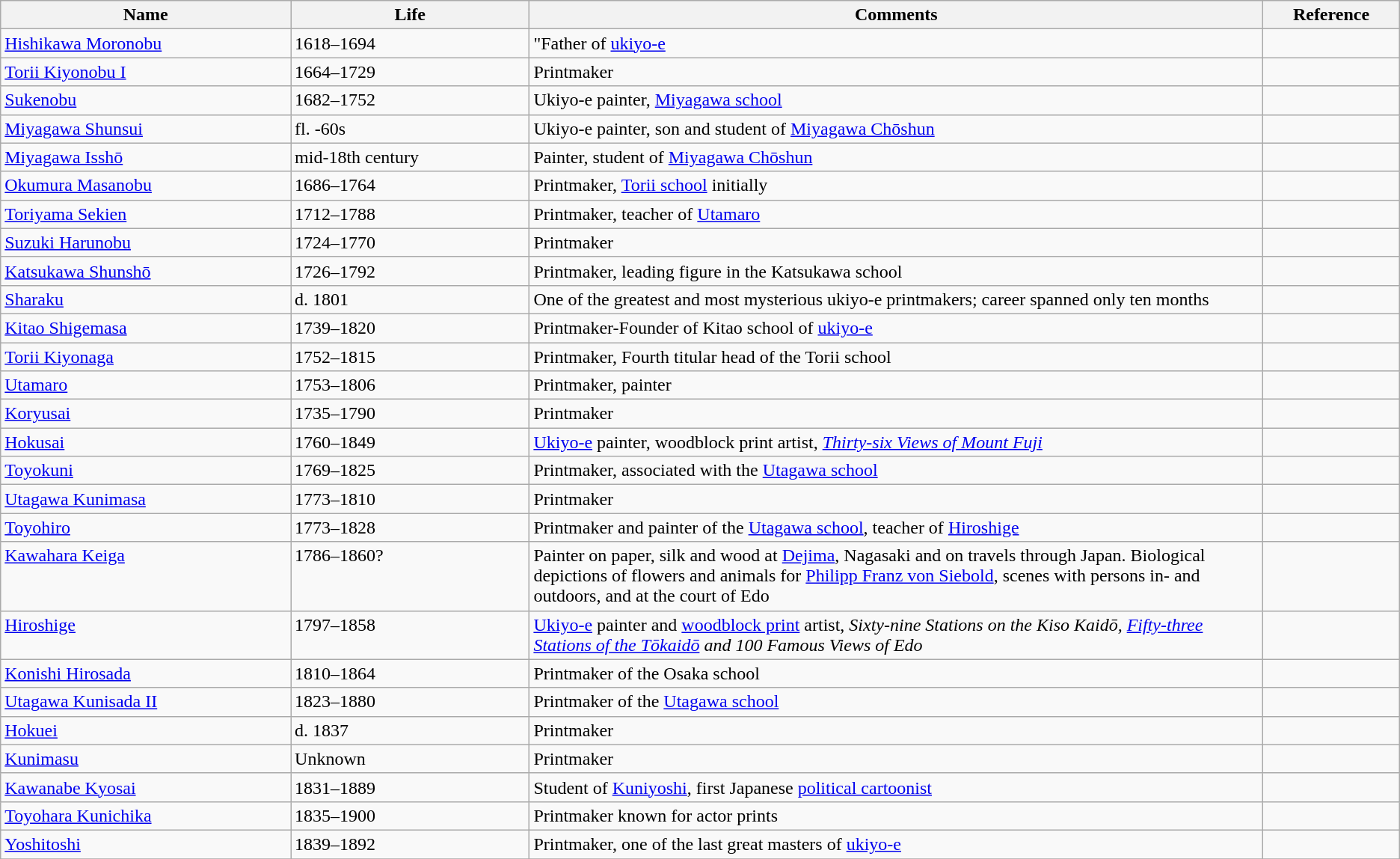<table class=wikitable>
<tr>
<th style="width:17%;">Name</th>
<th style="width:14%;">Life</th>
<th style="width:43%;">Comments</th>
<th style="width:8%;">Reference</th>
</tr>
<tr valign=top>
<td><a href='#'>Hishikawa Moronobu</a></td>
<td>1618–1694</td>
<td>"Father of <a href='#'>ukiyo-e</a></td>
<td></td>
</tr>
<tr valign=top>
<td><a href='#'>Torii Kiyonobu I</a></td>
<td>1664–1729</td>
<td>Printmaker</td>
<td></td>
</tr>
<tr valign=top>
<td><a href='#'>Sukenobu</a></td>
<td>1682–1752</td>
<td>Ukiyo-e painter, <a href='#'>Miyagawa school</a></td>
<td></td>
</tr>
<tr valign=top>
<td><a href='#'>Miyagawa Shunsui</a></td>
<td>fl. -60s</td>
<td>Ukiyo-e painter, son and student of <a href='#'>Miyagawa Chōshun</a></td>
<td></td>
</tr>
<tr valign=top>
<td><a href='#'>Miyagawa Isshō</a></td>
<td>mid-18th century</td>
<td>Painter, student of <a href='#'>Miyagawa Chōshun</a></td>
<td></td>
</tr>
<tr valign=top>
<td><a href='#'>Okumura Masanobu</a></td>
<td>1686–1764</td>
<td>Printmaker, <a href='#'>Torii school</a> initially</td>
<td></td>
</tr>
<tr valign=top>
<td><a href='#'>Toriyama Sekien</a></td>
<td>1712–1788</td>
<td>Printmaker, teacher of <a href='#'>Utamaro</a></td>
<td></td>
</tr>
<tr valign=top>
<td><a href='#'>Suzuki Harunobu</a></td>
<td>1724–1770</td>
<td>Printmaker</td>
<td></td>
</tr>
<tr valign=top>
<td><a href='#'>Katsukawa Shunshō</a></td>
<td>1726–1792</td>
<td>Printmaker, leading figure in the Katsukawa school</td>
<td></td>
</tr>
<tr valign=top>
<td><a href='#'>Sharaku</a></td>
<td>d. 1801</td>
<td>One of the greatest and most mysterious ukiyo-e printmakers; career spanned only ten months</td>
<td></td>
</tr>
<tr valign=top>
<td><a href='#'>Kitao Shigemasa</a></td>
<td>1739–1820</td>
<td>Printmaker-Founder of Kitao school of <a href='#'>ukiyo-e</a></td>
<td></td>
</tr>
<tr valign=top>
<td><a href='#'>Torii Kiyonaga</a></td>
<td>1752–1815</td>
<td>Printmaker, Fourth titular head of the Torii school</td>
<td></td>
</tr>
<tr valign=top>
<td><a href='#'>Utamaro</a></td>
<td>1753–1806</td>
<td>Printmaker, painter</td>
<td></td>
</tr>
<tr valign=top>
<td><a href='#'>Koryusai</a></td>
<td>1735–1790</td>
<td>Printmaker</td>
<td></td>
</tr>
<tr valign=top>
<td><a href='#'>Hokusai</a></td>
<td>1760–1849</td>
<td><a href='#'>Ukiyo-e</a> painter, woodblock print artist, <em><a href='#'>Thirty-six Views of Mount Fuji</a></em></td>
<td></td>
</tr>
<tr valign=top>
<td><a href='#'>Toyokuni</a></td>
<td>1769–1825</td>
<td>Printmaker, associated with the <a href='#'>Utagawa school</a></td>
<td></td>
</tr>
<tr valign=top>
<td><a href='#'>Utagawa Kunimasa</a></td>
<td>1773–1810</td>
<td>Printmaker</td>
<td></td>
</tr>
<tr valign=top>
<td><a href='#'>Toyohiro</a></td>
<td>1773–1828</td>
<td>Printmaker and painter of the <a href='#'>Utagawa school</a>, teacher of <a href='#'>Hiroshige</a></td>
<td></td>
</tr>
<tr valign=top>
<td><a href='#'>Kawahara Keiga</a></td>
<td>1786–1860?</td>
<td>Painter on paper, silk and wood at <a href='#'>Dejima</a>, Nagasaki and on travels through Japan. Biological depictions of flowers and animals for <a href='#'>Philipp Franz von Siebold</a>, scenes with persons in- and outdoors, and at the court of Edo</td>
<td></td>
</tr>
<tr valign=top>
<td><a href='#'>Hiroshige</a></td>
<td>1797–1858</td>
<td><a href='#'>Ukiyo-e</a> painter and <a href='#'>woodblock print</a> artist, <em>Sixty-nine Stations on the Kiso Kaidō, <a href='#'>Fifty-three Stations of the Tōkaidō</a> and 100 Famous Views of Edo</em></td>
<td></td>
</tr>
<tr valign=top>
<td><a href='#'>Konishi Hirosada</a></td>
<td>1810–1864</td>
<td>Printmaker of the Osaka school</td>
<td></td>
</tr>
<tr valign=top>
<td><a href='#'>Utagawa Kunisada II</a></td>
<td>1823–1880</td>
<td>Printmaker of the <a href='#'>Utagawa school</a></td>
<td></td>
</tr>
<tr valign=top>
<td><a href='#'>Hokuei</a></td>
<td>d. 1837</td>
<td>Printmaker</td>
<td></td>
</tr>
<tr valign=top>
<td><a href='#'>Kunimasu</a></td>
<td>Unknown</td>
<td>Printmaker</td>
<td></td>
</tr>
<tr valign=top>
<td><a href='#'>Kawanabe Kyosai</a></td>
<td>1831–1889</td>
<td>Student of <a href='#'>Kuniyoshi</a>, first Japanese <a href='#'>political cartoonist</a></td>
<td></td>
</tr>
<tr valign=top>
<td><a href='#'>Toyohara Kunichika</a></td>
<td>1835–1900</td>
<td>Printmaker known for actor prints</td>
<td></td>
</tr>
<tr valign=top>
<td><a href='#'>Yoshitoshi</a></td>
<td>1839–1892</td>
<td>Printmaker, one of the last great masters of <a href='#'>ukiyo-e</a></td>
<td></td>
</tr>
<tr valign=top>
</tr>
</table>
